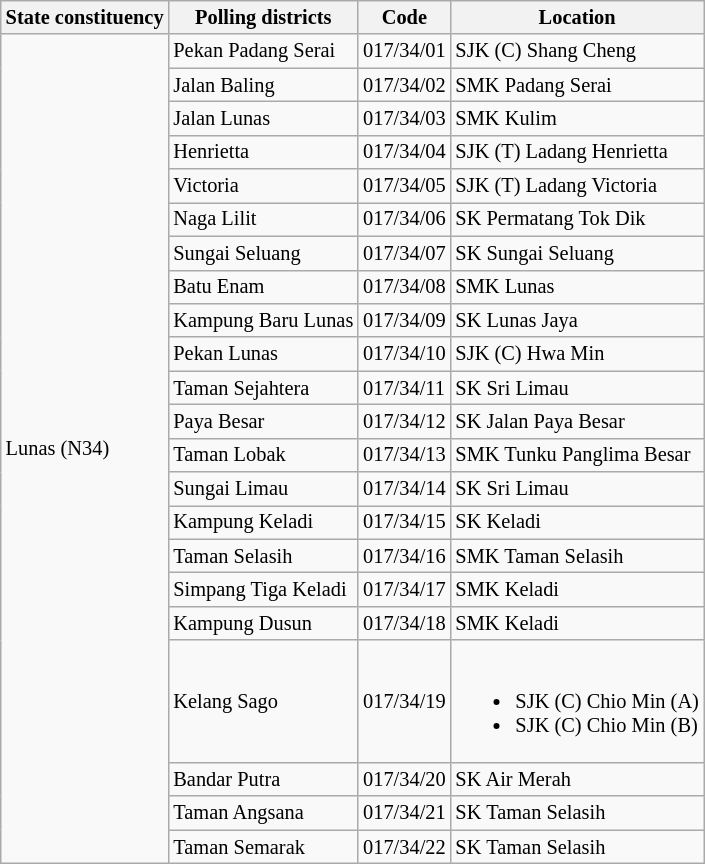<table class="wikitable sortable mw-collapsible" style="white-space:nowrap;font-size:85%">
<tr>
<th>State constituency</th>
<th>Polling districts</th>
<th>Code</th>
<th>Location</th>
</tr>
<tr>
<td rowspan="22">Lunas (N34)</td>
<td>Pekan Padang Serai</td>
<td>017/34/01</td>
<td>SJK (C) Shang Cheng</td>
</tr>
<tr>
<td>Jalan Baling</td>
<td>017/34/02</td>
<td>SMK Padang Serai</td>
</tr>
<tr>
<td>Jalan Lunas</td>
<td>017/34/03</td>
<td>SMK Kulim</td>
</tr>
<tr>
<td>Henrietta</td>
<td>017/34/04</td>
<td>SJK (T) Ladang Henrietta</td>
</tr>
<tr>
<td>Victoria</td>
<td>017/34/05</td>
<td>SJK (T) Ladang Victoria</td>
</tr>
<tr>
<td>Naga Lilit</td>
<td>017/34/06</td>
<td>SK Permatang Tok Dik</td>
</tr>
<tr>
<td>Sungai Seluang</td>
<td>017/34/07</td>
<td>SK Sungai Seluang</td>
</tr>
<tr>
<td>Batu Enam</td>
<td>017/34/08</td>
<td>SMK Lunas</td>
</tr>
<tr>
<td>Kampung Baru Lunas</td>
<td>017/34/09</td>
<td>SK Lunas Jaya</td>
</tr>
<tr>
<td>Pekan Lunas</td>
<td>017/34/10</td>
<td>SJK (C) Hwa Min</td>
</tr>
<tr>
<td>Taman Sejahtera</td>
<td>017/34/11</td>
<td>SK Sri Limau</td>
</tr>
<tr>
<td>Paya Besar</td>
<td>017/34/12</td>
<td>SK Jalan Paya Besar</td>
</tr>
<tr>
<td>Taman Lobak</td>
<td>017/34/13</td>
<td>SMK Tunku Panglima Besar</td>
</tr>
<tr>
<td>Sungai Limau</td>
<td>017/34/14</td>
<td>SK Sri Limau</td>
</tr>
<tr>
<td>Kampung Keladi</td>
<td>017/34/15</td>
<td>SK Keladi</td>
</tr>
<tr>
<td>Taman Selasih</td>
<td>017/34/16</td>
<td>SMK Taman Selasih</td>
</tr>
<tr>
<td>Simpang Tiga Keladi</td>
<td>017/34/17</td>
<td>SMK Keladi</td>
</tr>
<tr>
<td>Kampung Dusun</td>
<td>017/34/18</td>
<td>SMK Keladi</td>
</tr>
<tr>
<td>Kelang Sago</td>
<td>017/34/19</td>
<td><br><ul><li>SJK (C) Chio Min (A)</li><li>SJK (C) Chio Min (B)</li></ul></td>
</tr>
<tr>
<td>Bandar Putra</td>
<td>017/34/20</td>
<td>SK Air Merah</td>
</tr>
<tr>
<td>Taman Angsana</td>
<td>017/34/21</td>
<td>SK Taman Selasih</td>
</tr>
<tr>
<td>Taman Semarak</td>
<td>017/34/22</td>
<td>SK Taman Selasih</td>
</tr>
</table>
